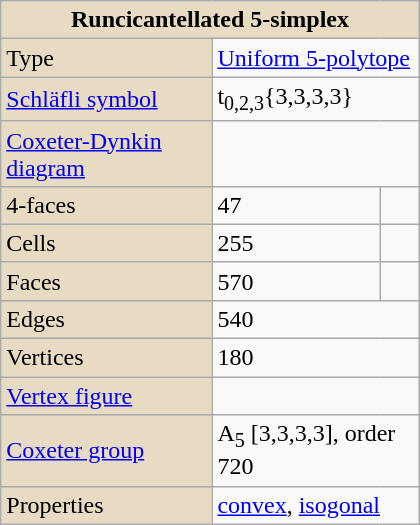<table class="wikitable" align="right" style="margin-left:10px" width="280">
<tr>
<td bgcolor=#e7dcc3 align=center colspan=3><strong>Runcicantellated 5-simplex</strong></td>
</tr>
<tr>
<td bgcolor=#e7dcc3>Type</td>
<td colspan=2><a href='#'>Uniform 5-polytope</a></td>
</tr>
<tr>
<td bgcolor=#e7dcc3><a href='#'>Schläfli symbol</a></td>
<td colspan=2>t<sub>0,2,3</sub>{3,3,3,3}</td>
</tr>
<tr>
<td bgcolor=#e7dcc3><a href='#'>Coxeter-Dynkin diagram</a></td>
<td colspan=2></td>
</tr>
<tr>
<td bgcolor=#e7dcc3>4-faces</td>
<td>47</td>
<td></td>
</tr>
<tr>
<td bgcolor=#e7dcc3>Cells</td>
<td>255</td>
<td></td>
</tr>
<tr>
<td bgcolor=#e7dcc3>Faces</td>
<td>570</td>
<td></td>
</tr>
<tr>
<td bgcolor=#e7dcc3>Edges</td>
<td colspan=2>540</td>
</tr>
<tr>
<td bgcolor=#e7dcc3>Vertices</td>
<td colspan=2>180</td>
</tr>
<tr>
<td bgcolor=#e7dcc3><a href='#'>Vertex figure</a></td>
<td colspan=2></td>
</tr>
<tr>
<td bgcolor=#e7dcc3><a href='#'>Coxeter group</a></td>
<td colspan=2>A<sub>5</sub> [3,3,3,3], order 720</td>
</tr>
<tr>
<td bgcolor=#e7dcc3>Properties</td>
<td colspan=2><a href='#'>convex</a>, <a href='#'>isogonal</a></td>
</tr>
</table>
